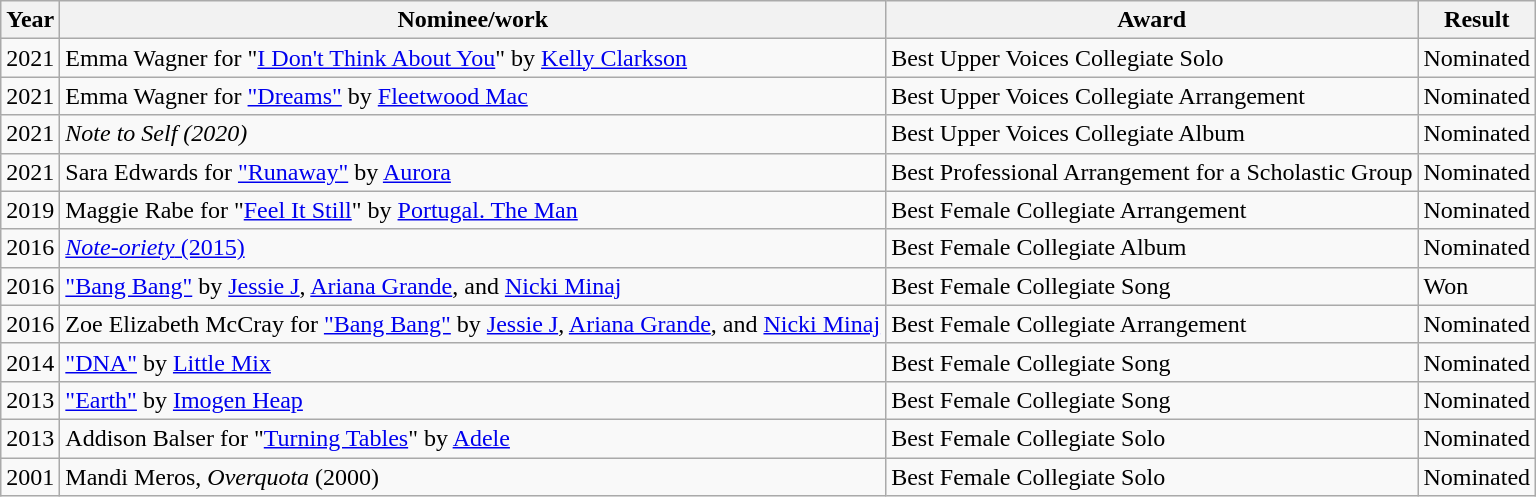<table class="wikitable">
<tr>
<th>Year</th>
<th>Nominee/work</th>
<th>Award</th>
<th>Result</th>
</tr>
<tr>
<td>2021</td>
<td>Emma Wagner for "<a href='#'>I Don't Think About You</a>" by <a href='#'>Kelly Clarkson</a></td>
<td>Best Upper Voices Collegiate Solo</td>
<td>Nominated</td>
</tr>
<tr>
<td>2021</td>
<td>Emma Wagner for <a href='#'>"Dreams"</a> by <a href='#'>Fleetwood Mac</a></td>
<td>Best Upper Voices Collegiate Arrangement</td>
<td>Nominated</td>
</tr>
<tr>
<td>2021</td>
<td><em>Note to Self (2020)</em></td>
<td>Best Upper Voices Collegiate Album</td>
<td>Nominated</td>
</tr>
<tr>
<td>2021</td>
<td>Sara Edwards for <a href='#'>"Runaway"</a> by <a href='#'>Aurora</a></td>
<td>Best Professional Arrangement for a Scholastic Group</td>
<td>Nominated</td>
</tr>
<tr>
<td>2019</td>
<td>Maggie Rabe for "<a href='#'>Feel It Still</a>" by <a href='#'>Portugal. The Man</a></td>
<td>Best Female Collegiate Arrangement</td>
<td>Nominated</td>
</tr>
<tr>
<td>2016</td>
<td><a href='#'><em>Note-oriety</em> (2015)</a></td>
<td>Best Female Collegiate Album</td>
<td>Nominated</td>
</tr>
<tr>
<td>2016</td>
<td><a href='#'>"Bang Bang"</a> by <a href='#'>Jessie J</a>, <a href='#'>Ariana Grande</a>, and <a href='#'>Nicki Minaj</a></td>
<td>Best Female Collegiate Song</td>
<td>Won</td>
</tr>
<tr>
<td>2016</td>
<td>Zoe Elizabeth McCray for <a href='#'>"Bang Bang"</a> by <a href='#'>Jessie J</a>, <a href='#'>Ariana Grande</a>, and <a href='#'>Nicki Minaj</a></td>
<td>Best Female Collegiate Arrangement</td>
<td>Nominated</td>
</tr>
<tr>
<td>2014</td>
<td><a href='#'>"DNA"</a> by <a href='#'>Little Mix</a></td>
<td>Best Female Collegiate Song</td>
<td>Nominated</td>
</tr>
<tr>
<td>2013</td>
<td><a href='#'>"Earth"</a> by <a href='#'>Imogen Heap</a></td>
<td>Best Female Collegiate Song</td>
<td>Nominated</td>
</tr>
<tr>
<td>2013</td>
<td>Addison Balser for "<a href='#'>Turning Tables</a>" by <a href='#'>Adele</a></td>
<td>Best Female Collegiate Solo</td>
<td>Nominated</td>
</tr>
<tr>
<td>2001</td>
<td>Mandi Meros, <em>Overquota</em> (2000)</td>
<td>Best Female Collegiate Solo</td>
<td>Nominated</td>
</tr>
</table>
